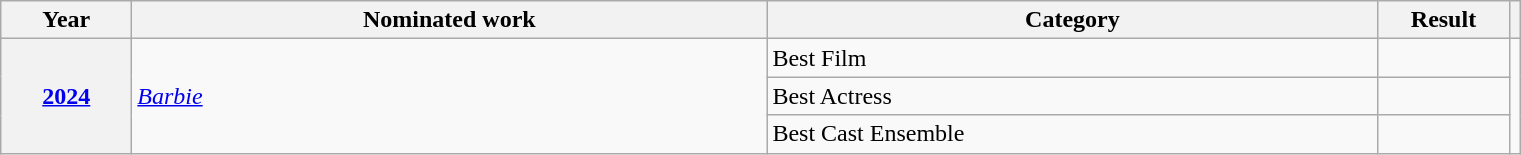<table class=wikitable>
<tr>
<th scope="col" style="width:5em;">Year</th>
<th scope="col" style="width:26em;">Nominated work</th>
<th scope="col" style="width:25em;">Category</th>
<th scope="col" style="width:5em;">Result</th>
<th scope="col"></th>
</tr>
<tr>
<th scope="row" rowspan="3"><a href='#'>2024</a></th>
<td rowspan="3"><em><a href='#'>Barbie</a></em></td>
<td>Best Film</td>
<td></td>
<td rowspan="3" style="text-align:center;"></td>
</tr>
<tr>
<td>Best Actress</td>
<td></td>
</tr>
<tr>
<td>Best Cast Ensemble</td>
<td></td>
</tr>
</table>
